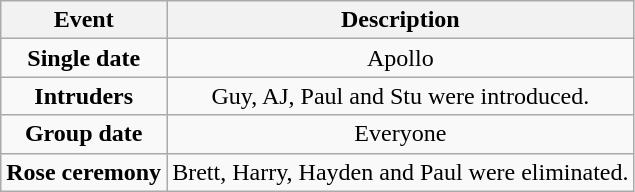<table class="wikitable sortable" style="text-align:center;">
<tr>
<th>Event</th>
<th>Description</th>
</tr>
<tr>
<td><strong>Single date</strong></td>
<td>Apollo</td>
</tr>
<tr>
<td><strong>Intruders</strong></td>
<td>Guy, AJ, Paul and Stu were introduced.</td>
</tr>
<tr>
<td><strong>Group date</strong></td>
<td>Everyone</td>
</tr>
<tr>
<td><strong>Rose ceremony</strong></td>
<td>Brett, Harry, Hayden and Paul were eliminated.</td>
</tr>
</table>
